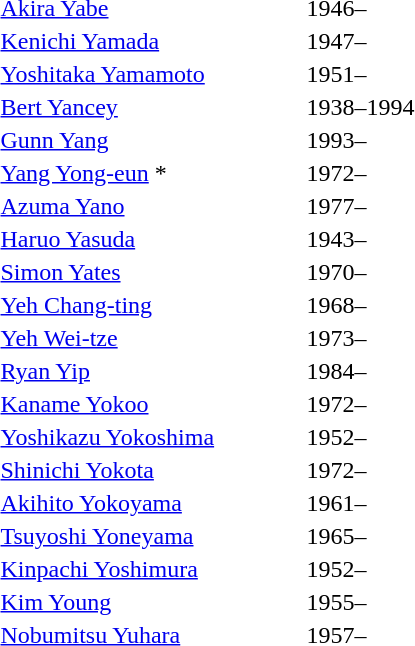<table>
<tr>
<td style="width:200px"> <a href='#'>Akira Yabe</a></td>
<td>1946–</td>
</tr>
<tr>
<td> <a href='#'>Kenichi Yamada</a></td>
<td>1947–</td>
</tr>
<tr>
<td> <a href='#'>Yoshitaka Yamamoto</a></td>
<td>1951–</td>
</tr>
<tr>
<td> <a href='#'>Bert Yancey</a></td>
<td>1938–1994</td>
</tr>
<tr>
<td> <a href='#'>Gunn Yang</a></td>
<td>1993–</td>
</tr>
<tr>
<td> <a href='#'>Yang Yong-eun</a> *</td>
<td>1972–</td>
</tr>
<tr>
<td> <a href='#'>Azuma Yano</a></td>
<td>1977–</td>
</tr>
<tr>
<td> <a href='#'>Haruo Yasuda</a></td>
<td>1943–</td>
</tr>
<tr>
<td> <a href='#'>Simon Yates</a></td>
<td>1970–</td>
</tr>
<tr>
<td> <a href='#'>Yeh Chang-ting</a></td>
<td>1968–</td>
</tr>
<tr>
<td> <a href='#'>Yeh Wei-tze</a></td>
<td>1973–</td>
</tr>
<tr>
<td> <a href='#'>Ryan Yip</a></td>
<td>1984–</td>
</tr>
<tr>
<td> <a href='#'>Kaname Yokoo</a></td>
<td>1972–</td>
</tr>
<tr>
<td> <a href='#'>Yoshikazu Yokoshima</a></td>
<td>1952–</td>
</tr>
<tr>
<td> <a href='#'>Shinichi Yokota</a></td>
<td>1972–</td>
</tr>
<tr>
<td> <a href='#'>Akihito Yokoyama</a></td>
<td>1961–</td>
</tr>
<tr>
<td> <a href='#'>Tsuyoshi Yoneyama</a></td>
<td>1965–</td>
</tr>
<tr>
<td> <a href='#'>Kinpachi Yoshimura</a></td>
<td>1952–</td>
</tr>
<tr>
<td> <a href='#'>Kim Young</a></td>
<td>1955–</td>
</tr>
<tr>
<td> <a href='#'>Nobumitsu Yuhara</a></td>
<td>1957–</td>
</tr>
</table>
